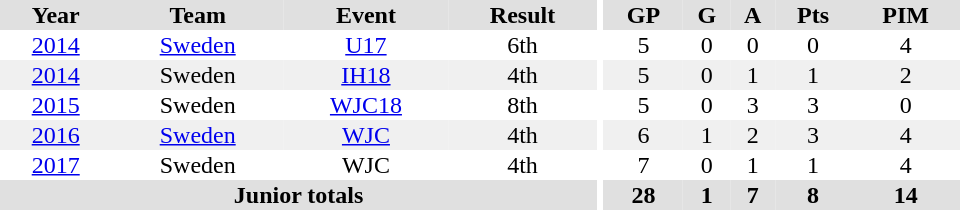<table border="0" cellpadding="1" cellspacing="0" ID="Table3" style="text-align:center; width:40em">
<tr ALIGN="center" bgcolor="#e0e0e0">
<th>Year</th>
<th>Team</th>
<th>Event</th>
<th>Result</th>
<th rowspan="99" bgcolor="#ffffff"></th>
<th>GP</th>
<th>G</th>
<th>A</th>
<th>Pts</th>
<th>PIM</th>
</tr>
<tr>
<td><a href='#'>2014</a></td>
<td><a href='#'>Sweden</a></td>
<td><a href='#'>U17</a></td>
<td>6th</td>
<td>5</td>
<td>0</td>
<td>0</td>
<td>0</td>
<td>4</td>
</tr>
<tr bgcolor="#f0f0f0">
<td><a href='#'>2014</a></td>
<td>Sweden</td>
<td><a href='#'>IH18</a></td>
<td>4th</td>
<td>5</td>
<td>0</td>
<td>1</td>
<td>1</td>
<td>2</td>
</tr>
<tr>
<td><a href='#'>2015</a></td>
<td>Sweden</td>
<td><a href='#'>WJC18</a></td>
<td>8th</td>
<td>5</td>
<td>0</td>
<td>3</td>
<td>3</td>
<td>0</td>
</tr>
<tr bgcolor="#f0f0f0">
<td><a href='#'>2016</a></td>
<td><a href='#'>Sweden</a></td>
<td><a href='#'>WJC</a></td>
<td>4th</td>
<td>6</td>
<td>1</td>
<td>2</td>
<td>3</td>
<td>4</td>
</tr>
<tr>
<td><a href='#'>2017</a></td>
<td>Sweden</td>
<td>WJC</td>
<td>4th</td>
<td>7</td>
<td>0</td>
<td>1</td>
<td>1</td>
<td>4</td>
</tr>
<tr bgcolor="#e0e0e0">
<th colspan="4">Junior totals</th>
<th>28</th>
<th>1</th>
<th>7</th>
<th>8</th>
<th>14</th>
</tr>
</table>
